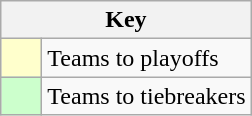<table class="wikitable" style="text-align: center;">
<tr>
<th colspan=2>Key</th>
</tr>
<tr>
<td style="background:#ffffcc; width:20px;"></td>
<td align=left>Teams to playoffs</td>
</tr>
<tr>
<td style="background:#ccffcc; width:20px;"></td>
<td align=left>Teams to tiebreakers</td>
</tr>
</table>
